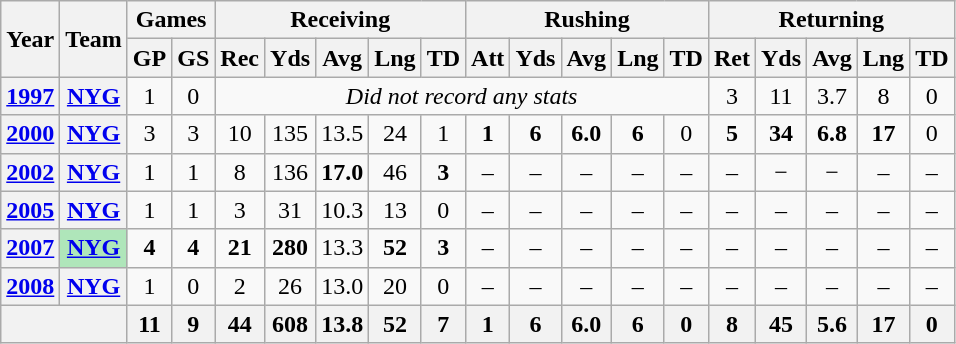<table class="wikitable" style="text-align: center;">
<tr>
<th rowspan="2">Year</th>
<th rowspan="2">Team</th>
<th colspan="2">Games</th>
<th colspan="5">Receiving</th>
<th colspan="5">Rushing</th>
<th colspan="5">Returning</th>
</tr>
<tr>
<th>GP</th>
<th>GS</th>
<th>Rec</th>
<th>Yds</th>
<th>Avg</th>
<th>Lng</th>
<th>TD</th>
<th>Att</th>
<th>Yds</th>
<th>Avg</th>
<th>Lng</th>
<th>TD</th>
<th>Ret</th>
<th>Yds</th>
<th>Avg</th>
<th>Lng</th>
<th>TD</th>
</tr>
<tr>
<th><a href='#'>1997</a></th>
<th><a href='#'>NYG</a></th>
<td>1</td>
<td>0</td>
<td colspan="10"><em>Did not record any stats</em></td>
<td>3</td>
<td>11</td>
<td>3.7</td>
<td>8</td>
<td>0</td>
</tr>
<tr>
<th><a href='#'>2000</a></th>
<th><a href='#'>NYG</a></th>
<td>3</td>
<td>3</td>
<td>10</td>
<td>135</td>
<td>13.5</td>
<td>24</td>
<td>1</td>
<td><strong>1</strong></td>
<td><strong>6</strong></td>
<td><strong>6.0</strong></td>
<td><strong>6</strong></td>
<td>0</td>
<td><strong>5</strong></td>
<td><strong>34</strong></td>
<td><strong>6.8</strong></td>
<td><strong>17</strong></td>
<td>0</td>
</tr>
<tr>
<th><a href='#'>2002</a></th>
<th><a href='#'>NYG</a></th>
<td>1</td>
<td>1</td>
<td>8</td>
<td>136</td>
<td><strong>17.0</strong></td>
<td>46</td>
<td><strong>3</strong></td>
<td>–</td>
<td>–</td>
<td>–</td>
<td>–</td>
<td>–</td>
<td>–</td>
<td>−</td>
<td>−</td>
<td>–</td>
<td>–</td>
</tr>
<tr>
<th><a href='#'>2005</a></th>
<th><a href='#'>NYG</a></th>
<td>1</td>
<td>1</td>
<td>3</td>
<td>31</td>
<td>10.3</td>
<td>13</td>
<td>0</td>
<td>–</td>
<td>–</td>
<td>–</td>
<td>–</td>
<td>–</td>
<td>–</td>
<td>–</td>
<td>–</td>
<td>–</td>
<td>–</td>
</tr>
<tr>
<th><a href='#'>2007</a></th>
<th style="background:#afe6ba;"><a href='#'>NYG</a></th>
<td><strong>4</strong></td>
<td><strong>4</strong></td>
<td><strong>21</strong></td>
<td><strong>280</strong></td>
<td>13.3</td>
<td><strong>52</strong></td>
<td><strong>3</strong></td>
<td>–</td>
<td>–</td>
<td>–</td>
<td>–</td>
<td>–</td>
<td>–</td>
<td>–</td>
<td>–</td>
<td>–</td>
<td>–</td>
</tr>
<tr>
<th><a href='#'>2008</a></th>
<th><a href='#'>NYG</a></th>
<td>1</td>
<td>0</td>
<td>2</td>
<td>26</td>
<td>13.0</td>
<td>20</td>
<td>0</td>
<td>–</td>
<td>–</td>
<td>–</td>
<td>–</td>
<td>–</td>
<td>–</td>
<td>–</td>
<td>–</td>
<td>–</td>
<td>–</td>
</tr>
<tr>
<th colspan="2"></th>
<th>11</th>
<th>9</th>
<th>44</th>
<th>608</th>
<th>13.8</th>
<th>52</th>
<th>7</th>
<th>1</th>
<th>6</th>
<th>6.0</th>
<th>6</th>
<th>0</th>
<th>8</th>
<th>45</th>
<th>5.6</th>
<th>17</th>
<th>0</th>
</tr>
</table>
